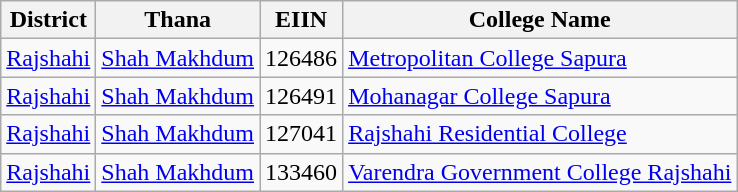<table class="wikitable">
<tr>
<th style="text-align: center;">District</th>
<th style="text-align: center;">Thana</th>
<th style="text-align: center;">EIIN</th>
<th style="text-align: center;">College Name</th>
</tr>
<tr>
<td style="text-align: center;"><a href='#'>Rajshahi</a></td>
<td style="text-align: center;"><a href='#'>Shah Makhdum</a></td>
<td style="text-align: center;">126486</td>
<td><a href='#'>Metropolitan College Sapura</a></td>
</tr>
<tr>
<td style="text-align: center;"><a href='#'>Rajshahi</a></td>
<td style="text-align: center;"><a href='#'>Shah Makhdum</a></td>
<td style="text-align: center;">126491</td>
<td><a href='#'>Mohanagar College Sapura</a></td>
</tr>
<tr>
<td style="text-align: center;"><a href='#'>Rajshahi</a></td>
<td style="text-align: center;"><a href='#'>Shah Makhdum</a></td>
<td style="text-align: center;">127041</td>
<td><a href='#'>Rajshahi Residential College</a></td>
</tr>
<tr>
<td style="text-align: center;"><a href='#'>Rajshahi</a></td>
<td style="text-align: center;"><a href='#'>Shah Makhdum</a></td>
<td style="text-align: center;">133460</td>
<td><a href='#'>Varendra Government College Rajshahi</a></td>
</tr>
</table>
